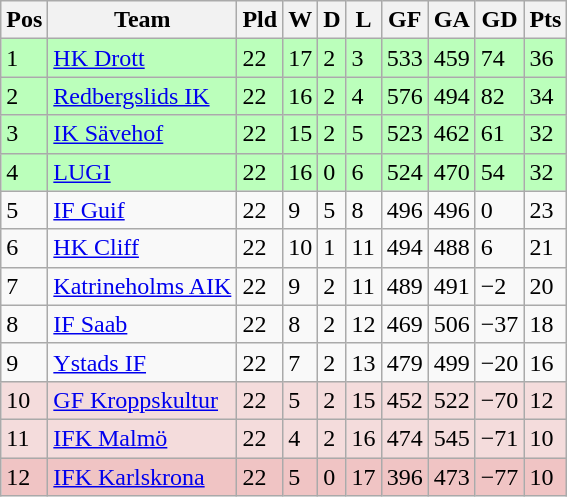<table class="wikitable">
<tr>
<th><span>Pos</span></th>
<th>Team</th>
<th><span>Pld</span></th>
<th><span>W</span></th>
<th><span>D</span></th>
<th><span>L</span></th>
<th><span>GF</span></th>
<th><span>GA</span></th>
<th><span>GD</span></th>
<th><span>Pts</span></th>
</tr>
<tr style="background:#bbffbb">
<td>1</td>
<td><a href='#'>HK Drott</a></td>
<td>22</td>
<td>17</td>
<td>2</td>
<td>3</td>
<td>533</td>
<td>459</td>
<td>74</td>
<td>36</td>
</tr>
<tr style="background:#bbffbb">
<td>2</td>
<td><a href='#'>Redbergslids IK</a></td>
<td>22</td>
<td>16</td>
<td>2</td>
<td>4</td>
<td>576</td>
<td>494</td>
<td>82</td>
<td>34</td>
</tr>
<tr style="background:#bbffbb">
<td>3</td>
<td><a href='#'>IK Sävehof</a></td>
<td>22</td>
<td>15</td>
<td>2</td>
<td>5</td>
<td>523</td>
<td>462</td>
<td>61</td>
<td>32</td>
</tr>
<tr style="background:#bbffbb">
<td>4</td>
<td><a href='#'>LUGI</a></td>
<td>22</td>
<td>16</td>
<td>0</td>
<td>6</td>
<td>524</td>
<td>470</td>
<td>54</td>
<td>32</td>
</tr>
<tr>
<td>5</td>
<td><a href='#'>IF Guif</a></td>
<td>22</td>
<td>9</td>
<td>5</td>
<td>8</td>
<td>496</td>
<td>496</td>
<td>0</td>
<td>23</td>
</tr>
<tr>
<td>6</td>
<td><a href='#'>HK Cliff</a></td>
<td>22</td>
<td>10</td>
<td>1</td>
<td>11</td>
<td>494</td>
<td>488</td>
<td>6</td>
<td>21</td>
</tr>
<tr>
<td>7</td>
<td><a href='#'>Katrineholms AIK</a></td>
<td>22</td>
<td>9</td>
<td>2</td>
<td>11</td>
<td>489</td>
<td>491</td>
<td>−2</td>
<td>20</td>
</tr>
<tr>
<td>8</td>
<td><a href='#'>IF Saab</a></td>
<td>22</td>
<td>8</td>
<td>2</td>
<td>12</td>
<td>469</td>
<td>506</td>
<td>−37</td>
<td>18</td>
</tr>
<tr>
<td>9</td>
<td><a href='#'>Ystads IF</a></td>
<td>22</td>
<td>7</td>
<td>2</td>
<td>13</td>
<td>479</td>
<td>499</td>
<td>−20</td>
<td>16</td>
</tr>
<tr align="left" style="background:#f4dcdc;">
<td>10</td>
<td><a href='#'>GF Kroppskultur</a></td>
<td>22</td>
<td>5</td>
<td>2</td>
<td>15</td>
<td>452</td>
<td>522</td>
<td>−70</td>
<td>12</td>
</tr>
<tr align="left" style="background:#f4dcdc;">
<td>11</td>
<td><a href='#'>IFK Malmö</a></td>
<td>22</td>
<td>4</td>
<td>2</td>
<td>16</td>
<td>474</td>
<td>545</td>
<td>−71</td>
<td>10</td>
</tr>
<tr align="left" style="background:#f0c4c4;">
<td>12</td>
<td><a href='#'>IFK Karlskrona</a></td>
<td>22</td>
<td>5</td>
<td>0</td>
<td>17</td>
<td>396</td>
<td>473</td>
<td>−77</td>
<td>10</td>
</tr>
</table>
